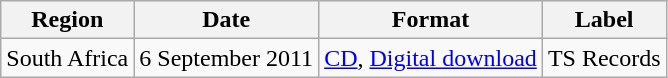<table class="wikitable sortable">
<tr>
<th>Region</th>
<th>Date</th>
<th>Format</th>
<th>Label</th>
</tr>
<tr>
<td>South Africa</td>
<td>6 September 2011</td>
<td><a href='#'>CD</a>, <a href='#'>Digital download</a></td>
<td>TS Records</td>
</tr>
</table>
